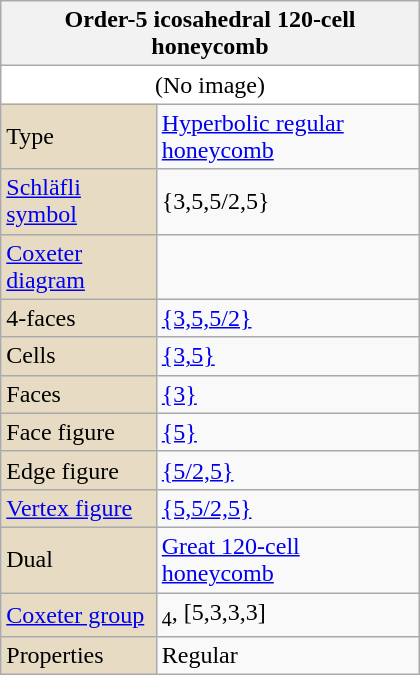<table class="wikitable" align="right" style="margin-left:10px" width="280">
<tr>
<th bgcolor=#e7dcc3 colspan=2>Order-5 icosahedral 120-cell honeycomb</th>
</tr>
<tr>
<td bgcolor=#ffffff align=center colspan=2>(No image)</td>
</tr>
<tr>
<td bgcolor=#e7dcc3>Type</td>
<td><a href='#'>Hyperbolic regular honeycomb</a></td>
</tr>
<tr>
<td bgcolor=#e7dcc3><a href='#'>Schläfli symbol</a></td>
<td>{3,5,5/2,5}</td>
</tr>
<tr>
<td bgcolor=#e7dcc3><a href='#'>Coxeter diagram</a></td>
<td></td>
</tr>
<tr>
<td bgcolor=#e7dcc3>4-faces</td>
<td> <a href='#'>{3,5,5/2}</a></td>
</tr>
<tr>
<td bgcolor=#e7dcc3>Cells</td>
<td> <a href='#'>{3,5}</a></td>
</tr>
<tr>
<td bgcolor=#e7dcc3>Faces</td>
<td> <a href='#'>{3}</a></td>
</tr>
<tr>
<td bgcolor=#e7dcc3>Face figure</td>
<td> <a href='#'>{5}</a></td>
</tr>
<tr>
<td bgcolor=#e7dcc3>Edge figure</td>
<td> <a href='#'>{5/2,5}</a></td>
</tr>
<tr>
<td bgcolor=#e7dcc3><a href='#'>Vertex figure</a></td>
<td> <a href='#'>{5,5/2,5}</a></td>
</tr>
<tr>
<td bgcolor=#e7dcc3>Dual</td>
<td><a href='#'>Great 120-cell honeycomb</a></td>
</tr>
<tr>
<td bgcolor=#e7dcc3><a href='#'>Coxeter group</a></td>
<td><sub>4</sub>, [5,3,3,3]</td>
</tr>
<tr>
<td bgcolor=#e7dcc3>Properties</td>
<td>Regular</td>
</tr>
</table>
